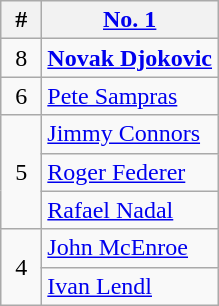<table class="wikitable" style="display:inline-table;">
<tr>
<th width=20>#</th>
<th><a href='#'>No. 1</a></th>
</tr>
<tr>
<td style="text-align:center;">8</td>
<td> <strong><a href='#'>Novak Djokovic</a></strong></td>
</tr>
<tr>
<td style="text-align:center;">6</td>
<td> <a href='#'>Pete Sampras</a></td>
</tr>
<tr>
<td rowspan="3" style="text-align:center;">5</td>
<td> <a href='#'>Jimmy Connors</a></td>
</tr>
<tr>
<td> <a href='#'>Roger Federer</a></td>
</tr>
<tr>
<td> <a href='#'>Rafael Nadal</a></td>
</tr>
<tr>
<td rowspan="2" style="text-align:center;">4</td>
<td> <a href='#'>John McEnroe</a></td>
</tr>
<tr>
<td> <a href='#'>Ivan Lendl</a></td>
</tr>
</table>
